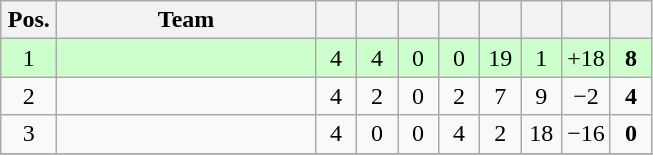<table class="wikitable" style="text-align:center">
<tr>
<th width=30>Pos.</th>
<th width=165>Team</th>
<th width=20></th>
<th width=20></th>
<th width=20></th>
<th width=20></th>
<th width=20></th>
<th width=20></th>
<th width=20></th>
<th width=20></th>
</tr>
<tr style="background:#cfc">
<td>1</td>
<td style="text-align:left"></td>
<td>4</td>
<td>4</td>
<td>0</td>
<td>0</td>
<td>19</td>
<td>1</td>
<td>+18</td>
<td><strong>8</strong></td>
</tr>
<tr>
<td>2</td>
<td style="text-align:left"></td>
<td>4</td>
<td>2</td>
<td>0</td>
<td>2</td>
<td>7</td>
<td>9</td>
<td>−2</td>
<td><strong>4</strong></td>
</tr>
<tr>
<td>3</td>
<td style="text-align:left"></td>
<td>4</td>
<td>0</td>
<td>0</td>
<td>4</td>
<td>2</td>
<td>18</td>
<td>−16</td>
<td><strong>0</strong></td>
</tr>
<tr>
</tr>
</table>
